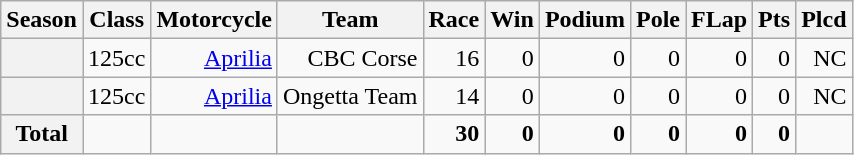<table class="wikitable" style=text-align:right>
<tr>
<th>Season</th>
<th>Class</th>
<th>Motorcycle</th>
<th>Team</th>
<th>Race</th>
<th>Win</th>
<th>Podium</th>
<th>Pole</th>
<th>FLap</th>
<th>Pts</th>
<th>Plcd</th>
</tr>
<tr>
<th></th>
<td>125cc</td>
<td><a href='#'>Aprilia</a></td>
<td>CBC Corse</td>
<td>16</td>
<td>0</td>
<td>0</td>
<td>0</td>
<td>0</td>
<td>0</td>
<td>NC</td>
</tr>
<tr>
<th></th>
<td>125cc</td>
<td><a href='#'>Aprilia</a></td>
<td>Ongetta Team</td>
<td>14</td>
<td>0</td>
<td>0</td>
<td>0</td>
<td>0</td>
<td>0</td>
<td>NC</td>
</tr>
<tr>
<th>Total</th>
<td></td>
<td></td>
<td></td>
<td><strong>30</strong></td>
<td><strong>0</strong></td>
<td><strong>0</strong></td>
<td><strong>0</strong></td>
<td><strong>0</strong></td>
<td><strong>0</strong></td>
<td></td>
</tr>
</table>
